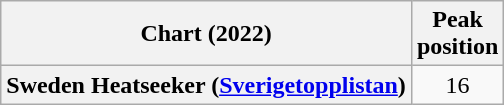<table class="wikitable plainrowheaders" style="text-align:center">
<tr>
<th scope="col">Chart (2022)</th>
<th scope="col">Peak<br>position</th>
</tr>
<tr>
<th scope="row">Sweden Heatseeker (<a href='#'>Sverigetopplistan</a>)</th>
<td>16</td>
</tr>
</table>
